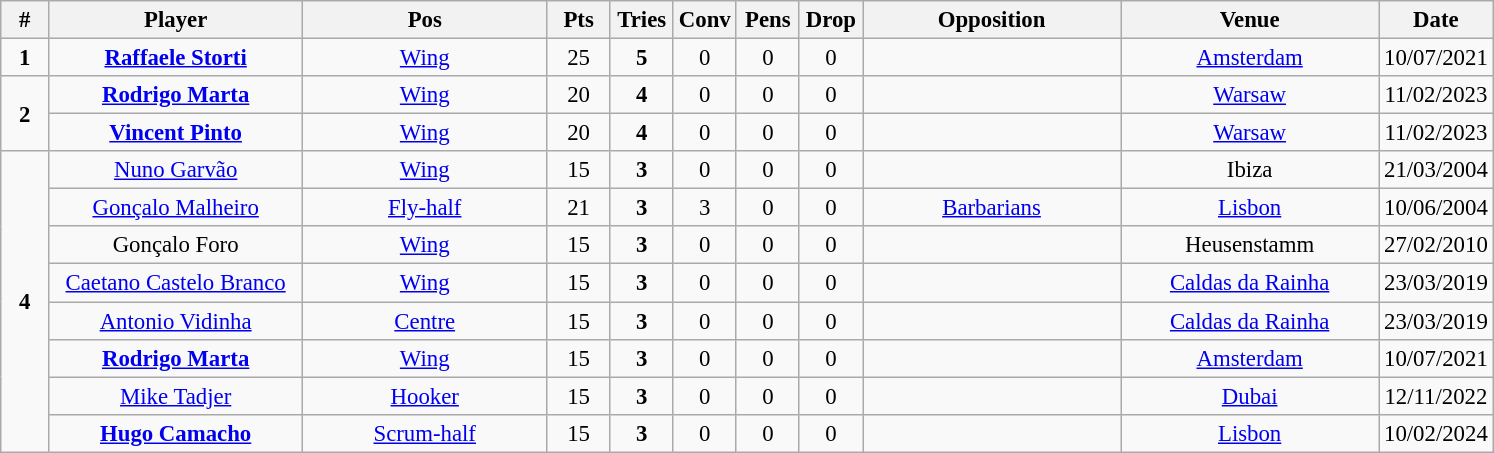<table class="wikitable" style="font-size:95%; text-align:center;">
<tr>
<th style="width:25px;">#</th>
<th style="width:162px;">Player</th>
<th style="width:156px;">Pos</th>
<th style="width:35px;">Pts</th>
<th style="width:35px;">Tries</th>
<th style="width:35px;">Conv</th>
<th style="width:35px;">Pens</th>
<th style="width:35px;">Drop</th>
<th style="width:165px;">Opposition</th>
<th style="width:165px;">Venue</th>
<th style="width:65px;">Date</th>
</tr>
<tr>
<td><strong>1</strong></td>
<td><strong><a href='#'>Raffaele Storti</a></strong></td>
<td><a href='#'>Wing</a></td>
<td>25</td>
<td><strong>5</strong></td>
<td>0</td>
<td>0</td>
<td>0</td>
<td></td>
<td> <a href='#'>Amsterdam</a></td>
<td>10/07/2021</td>
</tr>
<tr>
<td rowspan=2><strong>2</strong></td>
<td><strong><a href='#'>Rodrigo Marta</a></strong></td>
<td><a href='#'>Wing</a></td>
<td>20</td>
<td><strong>4</strong></td>
<td>0</td>
<td>0</td>
<td>0</td>
<td></td>
<td> <a href='#'>Warsaw</a></td>
<td>11/02/2023</td>
</tr>
<tr>
<td><strong><a href='#'>Vincent Pinto</a></strong></td>
<td><a href='#'>Wing</a></td>
<td>20</td>
<td><strong>4</strong></td>
<td>0</td>
<td>0</td>
<td>0</td>
<td></td>
<td> <a href='#'>Warsaw</a></td>
<td>11/02/2023</td>
</tr>
<tr>
<td rowspan=8><strong>4</strong></td>
<td><a href='#'>Nuno Garvão</a></td>
<td><a href='#'>Wing</a></td>
<td>15</td>
<td><strong>3</strong></td>
<td>0</td>
<td>0</td>
<td>0</td>
<td></td>
<td> Ibiza</td>
<td>21/03/2004</td>
</tr>
<tr>
<td><a href='#'>Gonçalo Malheiro</a></td>
<td><a href='#'>Fly-half</a></td>
<td>21</td>
<td><strong>3</strong></td>
<td>3</td>
<td>0</td>
<td>0</td>
<td><a href='#'>Barbarians</a></td>
<td> <a href='#'>Lisbon</a></td>
<td>10/06/2004</td>
</tr>
<tr>
<td>Gonçalo Foro</td>
<td><a href='#'>Wing</a></td>
<td>15</td>
<td><strong>3</strong></td>
<td>0</td>
<td>0</td>
<td>0</td>
<td></td>
<td> Heusenstamm</td>
<td>27/02/2010</td>
</tr>
<tr>
<td><a href='#'>Caetano Castelo Branco</a></td>
<td><a href='#'>Wing</a></td>
<td>15</td>
<td><strong>3</strong></td>
<td>0</td>
<td>0</td>
<td>0</td>
<td></td>
<td> <a href='#'>Caldas da Rainha</a></td>
<td>23/03/2019</td>
</tr>
<tr>
<td><a href='#'>Antonio Vidinha</a></td>
<td><a href='#'>Centre</a></td>
<td>15</td>
<td><strong>3</strong></td>
<td>0</td>
<td>0</td>
<td>0</td>
<td></td>
<td> <a href='#'>Caldas da Rainha</a></td>
<td>23/03/2019</td>
</tr>
<tr>
<td><strong><a href='#'>Rodrigo Marta</a></strong></td>
<td><a href='#'>Wing</a></td>
<td>15</td>
<td><strong>3</strong></td>
<td>0</td>
<td>0</td>
<td>0</td>
<td></td>
<td> <a href='#'>Amsterdam</a></td>
<td>10/07/2021</td>
</tr>
<tr>
<td><a href='#'>Mike Tadjer</a></td>
<td><a href='#'>Hooker</a></td>
<td>15</td>
<td><strong>3</strong></td>
<td>0</td>
<td>0</td>
<td>0</td>
<td></td>
<td> <a href='#'>Dubai</a></td>
<td>12/11/2022</td>
</tr>
<tr>
<td><strong><a href='#'>Hugo Camacho</a></strong></td>
<td><a href='#'>Scrum-half</a></td>
<td>15</td>
<td><strong>3</strong></td>
<td>0</td>
<td>0</td>
<td>0</td>
<td></td>
<td> <a href='#'>Lisbon</a></td>
<td>10/02/2024</td>
</tr>
</table>
